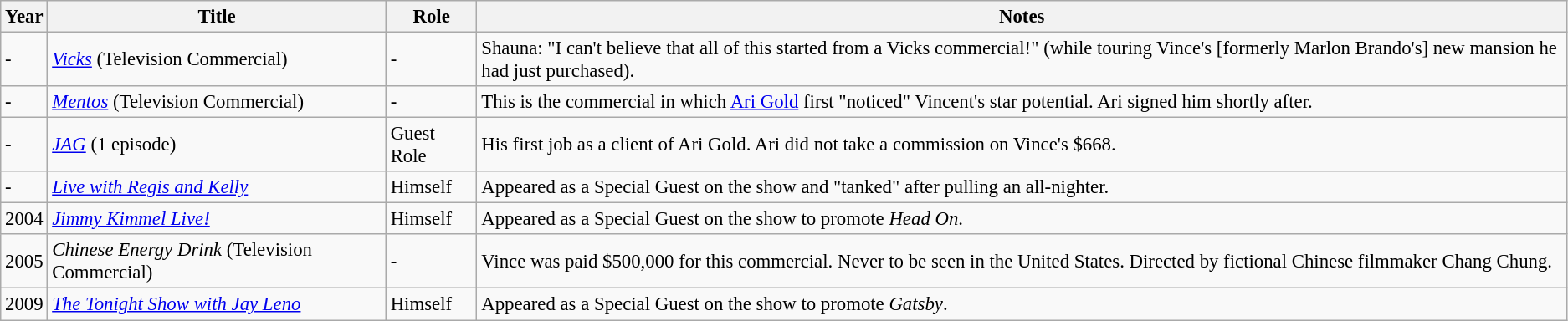<table class="wikitable" style="font-size: 95%">
<tr>
<th>Year</th>
<th>Title</th>
<th>Role</th>
<th>Notes</th>
</tr>
<tr>
<td>-</td>
<td><em><a href='#'>Vicks</a></em> (Television Commercial)</td>
<td>-</td>
<td>Shauna: "I can't believe that all of this started from a Vicks commercial!" (while touring Vince's [formerly Marlon Brando's] new mansion he had just purchased).</td>
</tr>
<tr>
<td>-</td>
<td><em><a href='#'>Mentos</a></em> (Television Commercial)</td>
<td>-</td>
<td>This is the commercial in which <a href='#'>Ari Gold</a> first "noticed" Vincent's star potential. Ari signed him shortly after.</td>
</tr>
<tr>
<td>-</td>
<td><em><a href='#'>JAG</a></em> (1 episode)</td>
<td>Guest Role</td>
<td>His first job as a client of Ari Gold. Ari did not take a commission on Vince's $668.</td>
</tr>
<tr>
<td>-</td>
<td><em><a href='#'>Live with Regis and Kelly</a></em></td>
<td>Himself</td>
<td>Appeared as a Special Guest on the show and "tanked" after pulling an all-nighter.</td>
</tr>
<tr>
<td>2004</td>
<td><em><a href='#'>Jimmy Kimmel Live!</a></em></td>
<td>Himself</td>
<td>Appeared as a Special Guest on the show to promote <em>Head On</em>.</td>
</tr>
<tr>
<td>2005</td>
<td><em>Chinese Energy Drink</em> (Television Commercial)</td>
<td>-</td>
<td>Vince was paid $500,000 for this commercial. Never to be seen in the United States. Directed by fictional Chinese filmmaker Chang Chung.</td>
</tr>
<tr>
<td>2009</td>
<td><em><a href='#'>The Tonight Show with Jay Leno</a></em></td>
<td>Himself</td>
<td>Appeared as a Special Guest on the show to promote <em>Gatsby</em>.</td>
</tr>
</table>
